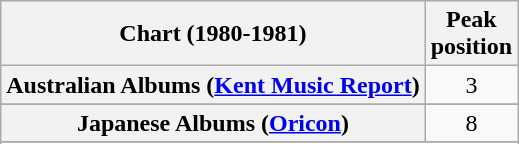<table class="wikitable sortable plainrowheaders" style="text-align:center">
<tr>
<th scope="col">Chart (1980-1981)</th>
<th scope="col">Peak<br> position</th>
</tr>
<tr>
<th scope="row">Australian Albums (<a href='#'>Kent Music Report</a>)</th>
<td align="center">3</td>
</tr>
<tr>
</tr>
<tr>
</tr>
<tr>
</tr>
<tr>
<th scope="row">Japanese Albums (<a href='#'>Oricon</a>)</th>
<td align="center">8</td>
</tr>
<tr>
</tr>
<tr>
</tr>
<tr>
</tr>
<tr>
</tr>
<tr>
</tr>
</table>
